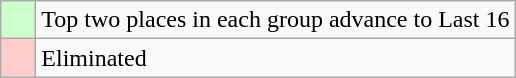<table class="wikitable">
<tr>
<td style="background: #ccffcc;">    </td>
<td>Top two places in each group advance to Last 16</td>
</tr>
<tr>
<td style="background: #ffcccc;">    </td>
<td>Eliminated</td>
</tr>
</table>
